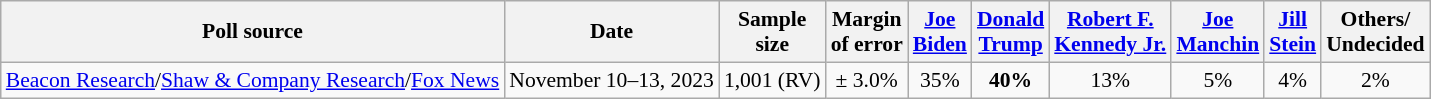<table class="wikitable sortable mw-datatable" style="text-align:center;font-size:90%;line-height:17px">
<tr>
<th>Poll source</th>
<th>Date</th>
<th>Sample<br>size</th>
<th>Margin<br>of error</th>
<th class="unsortable"><a href='#'>Joe<br>Biden</a><br><small></small></th>
<th class="unsortable"><a href='#'>Donald<br>Trump</a><br><small></small></th>
<th class="unsortable"><a href='#'>Robert F.<br>Kennedy Jr.</a><br><small></small></th>
<th class="unsortable"><a href='#'>Joe<br>Manchin</a><br><small></small></th>
<th class="unsortable"><a href='#'>Jill<br>Stein</a><br><small></small></th>
<th class="unsortable">Others/<br>Undecided</th>
</tr>
<tr>
<td><a href='#'>Beacon Research</a>/<a href='#'>Shaw & Company Research</a>/<a href='#'>Fox News</a></td>
<td data-sort-value="2023-08-23">November 10–13, 2023</td>
<td>1,001 (RV)</td>
<td>± 3.0%</td>
<td>35%</td>
<td><strong>40%</strong></td>
<td>13%</td>
<td>5%</td>
<td>4%</td>
<td>2%</td>
</tr>
</table>
